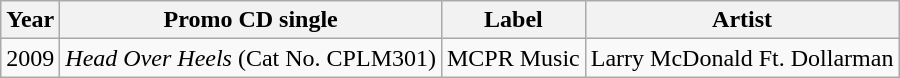<table class="wikitable">
<tr>
<th>Year</th>
<th>Promo CD single</th>
<th>Label</th>
<th>Artist</th>
</tr>
<tr>
<td>2009</td>
<td><em>Head Over Heels</em> (Cat No. CPLM301)</td>
<td>MCPR Music</td>
<td>Larry McDonald Ft. Dollarman</td>
</tr>
</table>
